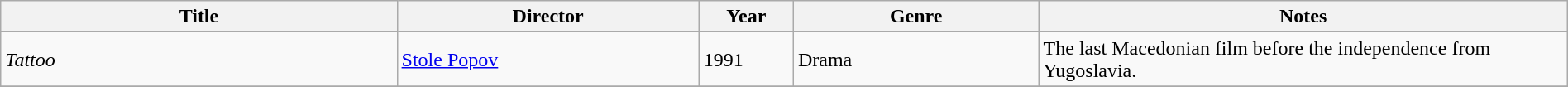<table class="wikitable" width= "100%">
<tr>
<th width=21%>Title</th>
<th width=16%>Director</th>
<th width=5%>Year</th>
<th width=13%>Genre</th>
<th width=28%>Notes</th>
</tr>
<tr>
<td><em>Tattoo</em></td>
<td><a href='#'>Stole Popov</a></td>
<td>1991</td>
<td>Drama</td>
<td>The last Macedonian film before the independence from Yugoslavia.</td>
</tr>
<tr>
</tr>
</table>
